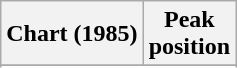<table class="wikitable sortable plainrowheaders" style="text-align:center">
<tr>
<th scope="col">Chart (1985)</th>
<th scope="col">Peak<br>position</th>
</tr>
<tr>
</tr>
<tr>
</tr>
<tr>
</tr>
<tr>
</tr>
<tr>
</tr>
<tr>
</tr>
</table>
